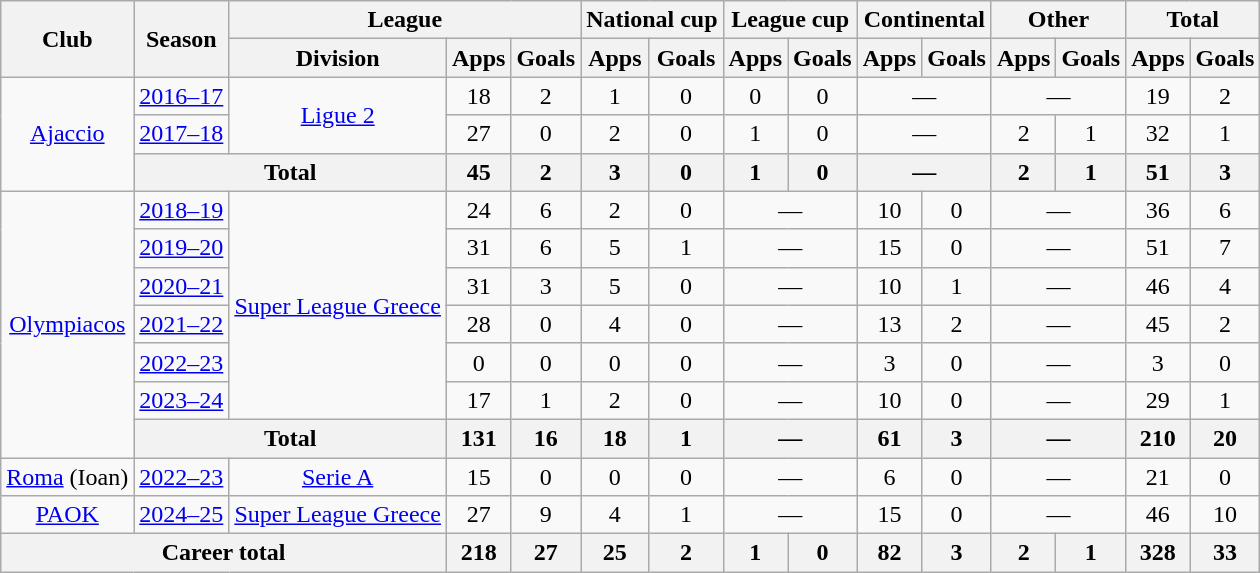<table class="wikitable" style="text-align: center">
<tr>
<th rowspan="2">Club</th>
<th rowspan="2">Season</th>
<th colspan="3">League</th>
<th colspan="2">National cup</th>
<th colspan="2">League cup</th>
<th colspan="2">Continental</th>
<th colspan="2">Other</th>
<th colspan="2">Total</th>
</tr>
<tr>
<th>Division</th>
<th>Apps</th>
<th>Goals</th>
<th>Apps</th>
<th>Goals</th>
<th>Apps</th>
<th>Goals</th>
<th>Apps</th>
<th>Goals</th>
<th>Apps</th>
<th>Goals</th>
<th>Apps</th>
<th>Goals</th>
</tr>
<tr>
<td rowspan="3"><a href='#'>Ajaccio</a></td>
<td><a href='#'>2016–17</a></td>
<td rowspan="2"><a href='#'>Ligue 2</a></td>
<td>18</td>
<td>2</td>
<td>1</td>
<td>0</td>
<td>0</td>
<td>0</td>
<td colspan="2">—</td>
<td colspan="2">—</td>
<td>19</td>
<td>2</td>
</tr>
<tr>
<td><a href='#'>2017–18</a></td>
<td>27</td>
<td>0</td>
<td>2</td>
<td>0</td>
<td>1</td>
<td>0</td>
<td colspan="2">—</td>
<td>2</td>
<td>1</td>
<td>32</td>
<td>1</td>
</tr>
<tr>
<th colspan="2">Total</th>
<th>45</th>
<th>2</th>
<th>3</th>
<th>0</th>
<th>1</th>
<th>0</th>
<th colspan="2">—</th>
<th>2</th>
<th>1</th>
<th>51</th>
<th>3</th>
</tr>
<tr>
<td rowspan="7"><a href='#'>Olympiacos</a></td>
<td><a href='#'>2018–19</a></td>
<td rowspan="6"><a href='#'>Super League Greece</a></td>
<td>24</td>
<td>6</td>
<td>2</td>
<td>0</td>
<td colspan="2">—</td>
<td>10</td>
<td>0</td>
<td colspan="2">—</td>
<td>36</td>
<td>6</td>
</tr>
<tr>
<td><a href='#'>2019–20</a></td>
<td>31</td>
<td>6</td>
<td>5</td>
<td>1</td>
<td colspan="2">—</td>
<td>15</td>
<td>0</td>
<td colspan="2">—</td>
<td>51</td>
<td>7</td>
</tr>
<tr>
<td><a href='#'>2020–21</a></td>
<td>31</td>
<td>3</td>
<td>5</td>
<td>0</td>
<td colspan="2">—</td>
<td>10</td>
<td>1</td>
<td colspan="2">—</td>
<td>46</td>
<td>4</td>
</tr>
<tr>
<td><a href='#'>2021–22</a></td>
<td>28</td>
<td>0</td>
<td>4</td>
<td>0</td>
<td colspan="2">—</td>
<td>13</td>
<td>2</td>
<td colspan="2">—</td>
<td>45</td>
<td>2</td>
</tr>
<tr>
<td><a href='#'>2022–23</a></td>
<td>0</td>
<td>0</td>
<td>0</td>
<td>0</td>
<td colspan="2">—</td>
<td>3</td>
<td>0</td>
<td colspan="2">—</td>
<td>3</td>
<td>0</td>
</tr>
<tr>
<td><a href='#'>2023–24</a></td>
<td>17</td>
<td>1</td>
<td>2</td>
<td>0</td>
<td colspan="2">—</td>
<td>10</td>
<td>0</td>
<td colspan="2">—</td>
<td>29</td>
<td>1</td>
</tr>
<tr>
<th colspan="2">Total</th>
<th>131</th>
<th>16</th>
<th>18</th>
<th>1</th>
<th colspan="2">—</th>
<th>61</th>
<th>3</th>
<th colspan="2">—</th>
<th>210</th>
<th>20</th>
</tr>
<tr>
<td><a href='#'>Roma</a> (Ioan)</td>
<td><a href='#'>2022–23</a></td>
<td><a href='#'>Serie A</a></td>
<td>15</td>
<td>0</td>
<td>0</td>
<td>0</td>
<td colspan="2">—</td>
<td>6</td>
<td>0</td>
<td colspan="2">—</td>
<td>21</td>
<td>0</td>
</tr>
<tr>
<td><a href='#'>PAOK</a></td>
<td><a href='#'>2024–25</a></td>
<td><a href='#'>Super League Greece</a></td>
<td>27</td>
<td>9</td>
<td>4</td>
<td>1</td>
<td colspan="2">—</td>
<td>15</td>
<td>0</td>
<td colspan="2">—</td>
<td>46</td>
<td>10</td>
</tr>
<tr>
<th colspan="3">Career total</th>
<th>218</th>
<th>27</th>
<th>25</th>
<th>2</th>
<th>1</th>
<th>0</th>
<th>82</th>
<th>3</th>
<th>2</th>
<th>1</th>
<th>328</th>
<th>33</th>
</tr>
</table>
